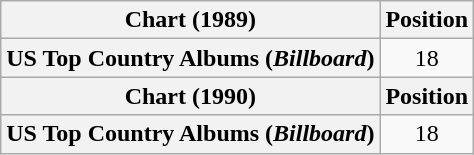<table class="wikitable plainrowheaders" style="text-align:center">
<tr>
<th scope="col">Chart (1989)</th>
<th scope="col">Position</th>
</tr>
<tr>
<th scope="row">US Top Country Albums (<em>Billboard</em>)</th>
<td>18</td>
</tr>
<tr>
<th scope="col">Chart (1990)</th>
<th scope="col">Position</th>
</tr>
<tr>
<th scope="row">US Top Country Albums (<em>Billboard</em>)</th>
<td>18</td>
</tr>
</table>
